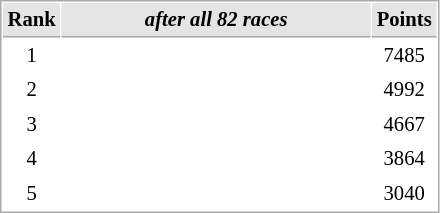<table cellspacing="1" cellpadding="3" style="border:1px solid #aaa; font-size:86%;">
<tr style="background:#e4e4e4;">
<th style="border-bottom:1px solid #aaa; width:10px;">Rank</th>
<th style="border-bottom:1px solid #aaa; width:200px;"><em>after all 82 races</em></th>
<th style="border-bottom:1px solid #aaa; width:20px;">Points</th>
</tr>
<tr>
<td align=center>1</td>
<td><strong></strong></td>
<td align=center>7485</td>
</tr>
<tr>
<td align=center>2</td>
<td></td>
<td align=center>4992</td>
</tr>
<tr>
<td align=center>3</td>
<td>  </td>
<td align=center>4667</td>
</tr>
<tr>
<td align=center>4</td>
<td></td>
<td align=center>3864</td>
</tr>
<tr>
<td align=center>5</td>
<td></td>
<td align=center>3040</td>
</tr>
</table>
